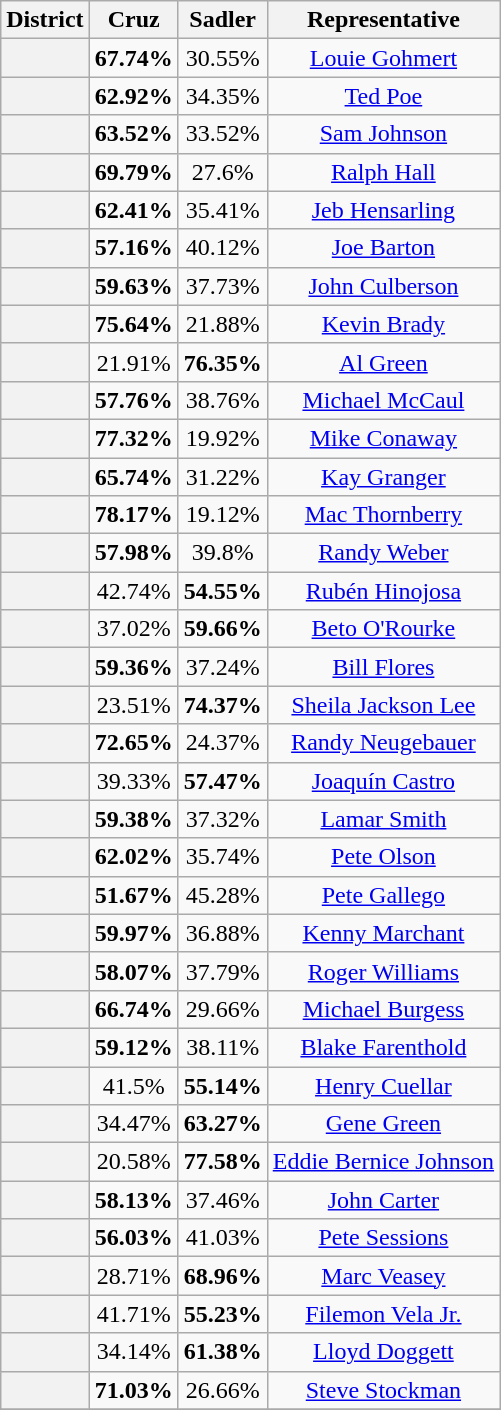<table class="wikitable sortable">
<tr>
<th>District</th>
<th>Cruz</th>
<th>Sadler</th>
<th>Representative</th>
</tr>
<tr align=center>
<th></th>
<td><strong>67.74%</strong></td>
<td>30.55%</td>
<td><a href='#'>Louie Gohmert</a></td>
</tr>
<tr align=center>
<th></th>
<td><strong>62.92%</strong></td>
<td>34.35%</td>
<td><a href='#'>Ted Poe</a></td>
</tr>
<tr align=center>
<th></th>
<td><strong>63.52%</strong></td>
<td>33.52%</td>
<td><a href='#'>Sam Johnson</a></td>
</tr>
<tr align=center>
<th></th>
<td><strong>69.79%</strong></td>
<td>27.6%</td>
<td><a href='#'>Ralph Hall</a></td>
</tr>
<tr align=center>
<th></th>
<td><strong>62.41%</strong></td>
<td>35.41%</td>
<td><a href='#'>Jeb Hensarling</a></td>
</tr>
<tr align=center>
<th></th>
<td><strong>57.16%</strong></td>
<td>40.12%</td>
<td><a href='#'>Joe Barton</a></td>
</tr>
<tr align=center>
<th></th>
<td><strong>59.63%</strong></td>
<td>37.73%</td>
<td><a href='#'>John Culberson</a></td>
</tr>
<tr align=center>
<th></th>
<td><strong>75.64%</strong></td>
<td>21.88%</td>
<td><a href='#'>Kevin Brady</a></td>
</tr>
<tr align=center>
<th></th>
<td>21.91%</td>
<td><strong>76.35%</strong></td>
<td><a href='#'>Al Green</a></td>
</tr>
<tr align=center>
<th></th>
<td><strong>57.76%</strong></td>
<td>38.76%</td>
<td><a href='#'>Michael McCaul</a></td>
</tr>
<tr align=center>
<th></th>
<td><strong>77.32%</strong></td>
<td>19.92%</td>
<td><a href='#'>Mike Conaway</a></td>
</tr>
<tr align=center>
<th></th>
<td><strong>65.74%</strong></td>
<td>31.22%</td>
<td><a href='#'>Kay Granger</a></td>
</tr>
<tr align=center>
<th></th>
<td><strong>78.17%</strong></td>
<td>19.12%</td>
<td><a href='#'>Mac Thornberry</a></td>
</tr>
<tr align=center>
<th></th>
<td><strong>57.98%</strong></td>
<td>39.8%</td>
<td><a href='#'>Randy Weber</a></td>
</tr>
<tr align=center>
<th></th>
<td>42.74%</td>
<td><strong>54.55%</strong></td>
<td><a href='#'>Rubén Hinojosa</a></td>
</tr>
<tr align=center>
<th></th>
<td>37.02%</td>
<td><strong>59.66%</strong></td>
<td><a href='#'>Beto O'Rourke</a></td>
</tr>
<tr align=center>
<th></th>
<td><strong>59.36%</strong></td>
<td>37.24%</td>
<td><a href='#'>Bill Flores</a></td>
</tr>
<tr align=center>
<th></th>
<td>23.51%</td>
<td><strong>74.37%</strong></td>
<td><a href='#'>Sheila Jackson Lee</a></td>
</tr>
<tr align=center>
<th></th>
<td><strong>72.65%</strong></td>
<td>24.37%</td>
<td><a href='#'>Randy Neugebauer</a></td>
</tr>
<tr align=center>
<th></th>
<td>39.33%</td>
<td><strong>57.47%</strong></td>
<td><a href='#'>Joaquín Castro</a></td>
</tr>
<tr align=center>
<th></th>
<td><strong>59.38%</strong></td>
<td>37.32%</td>
<td><a href='#'>Lamar Smith</a></td>
</tr>
<tr align=center>
<th></th>
<td><strong>62.02%</strong></td>
<td>35.74%</td>
<td><a href='#'>Pete Olson</a></td>
</tr>
<tr align=center>
<th></th>
<td><strong>51.67%</strong></td>
<td>45.28%</td>
<td><a href='#'>Pete Gallego</a></td>
</tr>
<tr align=center>
<th></th>
<td><strong>59.97%</strong></td>
<td>36.88%</td>
<td><a href='#'>Kenny Marchant</a></td>
</tr>
<tr align=center>
<th></th>
<td><strong>58.07%</strong></td>
<td>37.79%</td>
<td><a href='#'>Roger Williams</a></td>
</tr>
<tr align=center>
<th></th>
<td><strong>66.74%</strong></td>
<td>29.66%</td>
<td><a href='#'>Michael Burgess</a></td>
</tr>
<tr align=center>
<th></th>
<td><strong>59.12%</strong></td>
<td>38.11%</td>
<td><a href='#'>Blake Farenthold</a></td>
</tr>
<tr align=center>
<th></th>
<td>41.5%</td>
<td><strong>55.14%</strong></td>
<td><a href='#'>Henry Cuellar</a></td>
</tr>
<tr align=center>
<th></th>
<td>34.47%</td>
<td><strong>63.27%</strong></td>
<td><a href='#'>Gene Green</a></td>
</tr>
<tr align=center>
<th></th>
<td>20.58%</td>
<td><strong>77.58%</strong></td>
<td><a href='#'>Eddie Bernice Johnson</a></td>
</tr>
<tr align=center>
<th></th>
<td><strong>58.13%</strong></td>
<td>37.46%</td>
<td><a href='#'>John Carter</a></td>
</tr>
<tr align=center>
<th></th>
<td><strong>56.03%</strong></td>
<td>41.03%</td>
<td><a href='#'>Pete Sessions</a></td>
</tr>
<tr align=center>
<th></th>
<td>28.71%</td>
<td><strong>68.96%</strong></td>
<td><a href='#'>Marc Veasey</a></td>
</tr>
<tr align=center>
<th></th>
<td>41.71%</td>
<td><strong>55.23%</strong></td>
<td><a href='#'>Filemon Vela Jr.</a></td>
</tr>
<tr align=center>
<th></th>
<td>34.14%</td>
<td><strong>61.38%</strong></td>
<td><a href='#'>Lloyd Doggett</a></td>
</tr>
<tr align=center>
<th></th>
<td><strong>71.03%</strong></td>
<td>26.66%</td>
<td><a href='#'>Steve Stockman</a></td>
</tr>
<tr align=center>
</tr>
</table>
